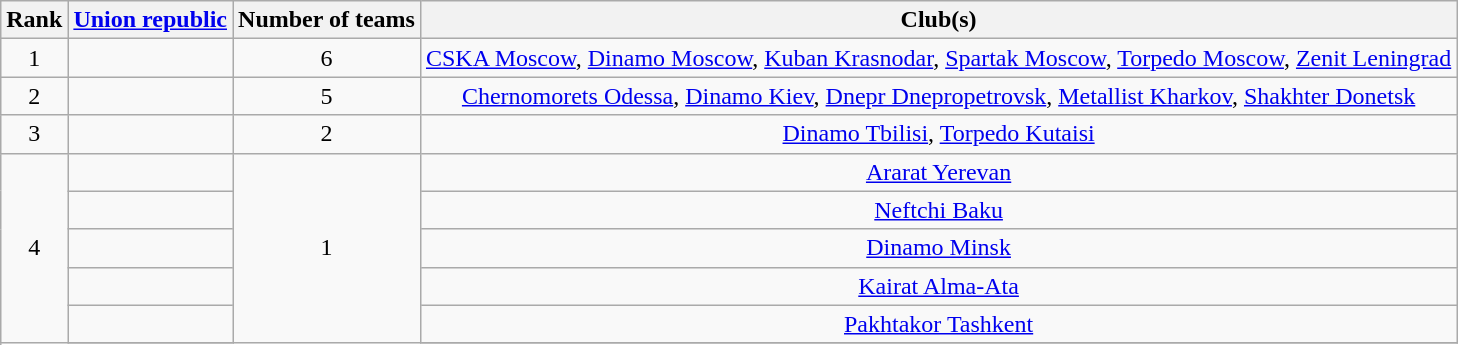<table class="wikitable">
<tr>
<th>Rank</th>
<th><a href='#'>Union republic</a></th>
<th>Number of teams</th>
<th>Club(s)</th>
</tr>
<tr>
<td align="center" rowspan=1>1</td>
<td></td>
<td align="center" rowspan=1>6</td>
<td align="center"><a href='#'>CSKA Moscow</a>, <a href='#'>Dinamo Moscow</a>, <a href='#'>Kuban Krasnodar</a>, <a href='#'>Spartak Moscow</a>, <a href='#'>Torpedo Moscow</a>, <a href='#'>Zenit Leningrad</a></td>
</tr>
<tr>
<td align="center" rowspan=1>2</td>
<td></td>
<td align="center" rowspan=1>5</td>
<td align="center"><a href='#'>Chernomorets Odessa</a>, <a href='#'>Dinamo Kiev</a>, <a href='#'>Dnepr Dnepropetrovsk</a>, <a href='#'>Metallist Kharkov</a>, <a href='#'>Shakhter Donetsk</a></td>
</tr>
<tr>
<td align="center" rowspan=1>3</td>
<td></td>
<td align="center" rowspan=1>2</td>
<td align="center"><a href='#'>Dinamo Tbilisi</a>, <a href='#'>Torpedo Kutaisi</a></td>
</tr>
<tr>
<td align="center" rowspan=7>4</td>
<td></td>
<td align="center" rowspan=7>1</td>
<td align="center"><a href='#'>Ararat Yerevan</a></td>
</tr>
<tr>
<td></td>
<td align="center"><a href='#'>Neftchi Baku</a></td>
</tr>
<tr>
<td></td>
<td align="center"><a href='#'>Dinamo Minsk</a></td>
</tr>
<tr>
<td></td>
<td align="center"><a href='#'>Kairat Alma-Ata</a></td>
</tr>
<tr>
<td></td>
<td align="center"><a href='#'>Pakhtakor Tashkent</a></td>
</tr>
<tr>
</tr>
</table>
